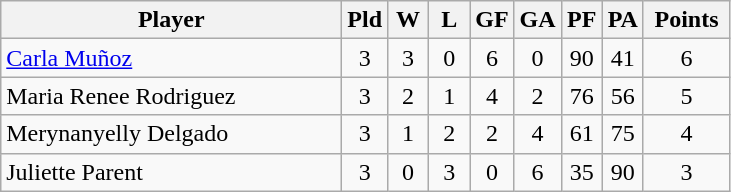<table class=wikitable style="text-align:center">
<tr>
<th width=220>Player</th>
<th width=20>Pld</th>
<th width=20>W</th>
<th width=20>L</th>
<th width=20>GF</th>
<th width=20>GA</th>
<th width=20>PF</th>
<th width=20>PA</th>
<th width=50>Points</th>
</tr>
<tr>
<td align=left> <a href='#'>Carla Muñoz</a></td>
<td>3</td>
<td>3</td>
<td>0</td>
<td>6</td>
<td>0</td>
<td>90</td>
<td>41</td>
<td>6</td>
</tr>
<tr>
<td align=left> Maria Renee Rodriguez</td>
<td>3</td>
<td>2</td>
<td>1</td>
<td>4</td>
<td>2</td>
<td>76</td>
<td>56</td>
<td>5</td>
</tr>
<tr>
<td align=left> Merynanyelly Delgado</td>
<td>3</td>
<td>1</td>
<td>2</td>
<td>2</td>
<td>4</td>
<td>61</td>
<td>75</td>
<td>4</td>
</tr>
<tr>
<td align=left> Juliette Parent</td>
<td>3</td>
<td>0</td>
<td>3</td>
<td>0</td>
<td>6</td>
<td>35</td>
<td>90</td>
<td>3</td>
</tr>
</table>
